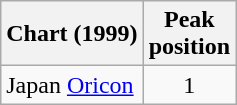<table class="wikitable">
<tr>
<th>Chart (1999)</th>
<th>Peak<br>position</th>
</tr>
<tr>
<td>Japan <a href='#'>Oricon</a></td>
<td align="center">1</td>
</tr>
</table>
